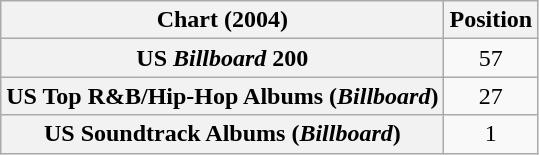<table class="wikitable sortable plainrowheaders">
<tr>
<th scope="col">Chart (2004)</th>
<th scope="col">Position</th>
</tr>
<tr>
<th scope="row">US <em>Billboard</em> 200</th>
<td align="center">57</td>
</tr>
<tr>
<th scope="row">US Top R&B/Hip-Hop Albums (<em>Billboard</em>)</th>
<td align="center">27</td>
</tr>
<tr>
<th scope="row">US Soundtrack Albums (<em>Billboard</em>)</th>
<td align="center">1</td>
</tr>
</table>
